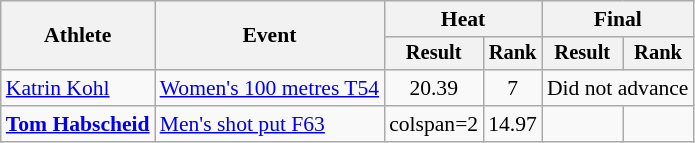<table class="wikitable" style="text-align: center; font-size:90%">
<tr>
<th rowspan="2">Athlete</th>
<th rowspan="2">Event</th>
<th colspan="2">Heat</th>
<th colspan="2">Final</th>
</tr>
<tr style="font-size:95%">
<th>Result</th>
<th>Rank</th>
<th>Result</th>
<th>Rank</th>
</tr>
<tr>
<td align=left><a href='#'>Katrin Kohl</a></td>
<td align=left><a href='#'>Women's 100 metres T54</a></td>
<td>20.39</td>
<td>7</td>
<td colspan=2>Did not advance</td>
</tr>
<tr>
<td align=left><strong><a href='#'>Tom Habscheid</a></strong></td>
<td align=left><a href='#'>Men's shot put F63</a></td>
<td>colspan=2 </td>
<td>14.97</td>
<td></td>
</tr>
</table>
